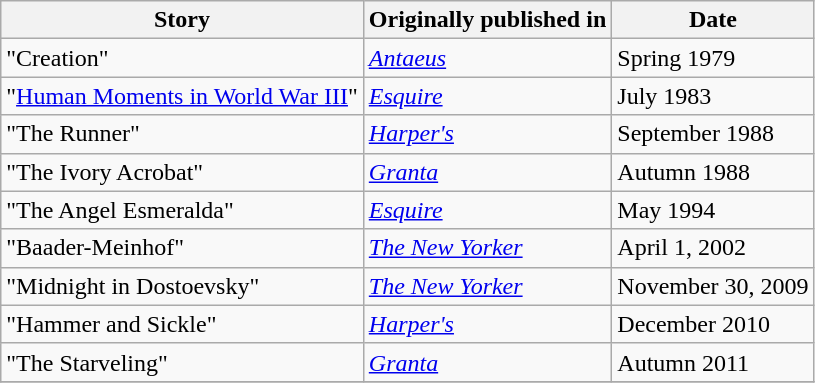<table class="wikitable">
<tr>
<th><strong>Story</strong></th>
<th><strong>Originally published in</strong></th>
<th><strong>Date</strong></th>
</tr>
<tr>
<td>"Creation"</td>
<td><em><a href='#'>Antaeus</a></em></td>
<td>Spring 1979</td>
</tr>
<tr>
<td>"<a href='#'>Human Moments in World War III</a>"</td>
<td><em><a href='#'>Esquire</a></em></td>
<td>July 1983</td>
</tr>
<tr>
<td>"The Runner"</td>
<td><em><a href='#'>Harper's</a></em></td>
<td>September 1988</td>
</tr>
<tr>
<td>"The Ivory Acrobat"</td>
<td><em><a href='#'>Granta</a></em></td>
<td>Autumn 1988</td>
</tr>
<tr>
<td>"The Angel Esmeralda"</td>
<td><em><a href='#'>Esquire</a></em></td>
<td>May 1994</td>
</tr>
<tr>
<td>"Baader-Meinhof"</td>
<td><em><a href='#'>The New Yorker</a></em></td>
<td>April 1, 2002</td>
</tr>
<tr>
<td>"Midnight in Dostoevsky"</td>
<td><em><a href='#'>The New Yorker</a></em></td>
<td>November 30, 2009</td>
</tr>
<tr>
<td>"Hammer and Sickle"</td>
<td><em><a href='#'>Harper's</a></em></td>
<td>December 2010</td>
</tr>
<tr>
<td>"The Starveling"</td>
<td><em><a href='#'>Granta</a></em></td>
<td>Autumn 2011</td>
</tr>
<tr>
</tr>
</table>
